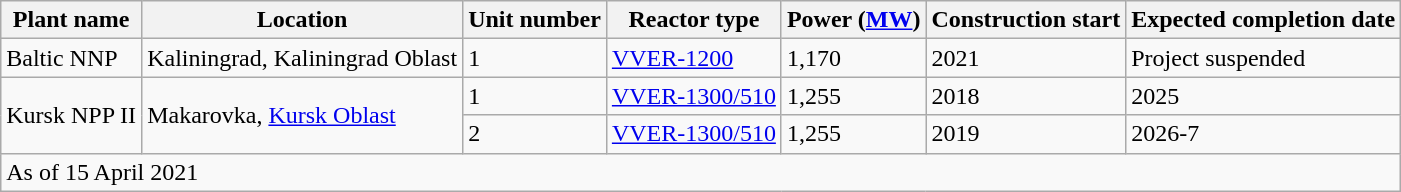<table class="wikitable">
<tr>
<th>Plant name</th>
<th>Location</th>
<th>Unit number</th>
<th>Reactor type</th>
<th>Power (<a href='#'>MW</a>)</th>
<th>Construction start</th>
<th>Expected completion date</th>
</tr>
<tr>
<td>Baltic NNP</td>
<td>Kaliningrad, Kaliningrad Oblast</td>
<td>1</td>
<td><a href='#'>VVER-1200</a></td>
<td>1,170</td>
<td>2021</td>
<td>Project suspended</td>
</tr>
<tr>
<td rowspan="2">Kursk NPP II</td>
<td rowspan="2">Makarovka, <a href='#'>Kursk Oblast</a></td>
<td>1</td>
<td><a href='#'>VVER-1300/510</a></td>
<td>1,255</td>
<td>2018</td>
<td>2025</td>
</tr>
<tr>
<td>2</td>
<td><a href='#'>VVER-1300/510</a></td>
<td>1,255</td>
<td>2019</td>
<td>2026-7</td>
</tr>
<tr>
<td colspan="7">As of 15 April 2021</td>
</tr>
</table>
